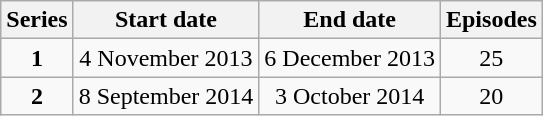<table class="wikitable" style="text-align:center;">
<tr>
<th>Series</th>
<th>Start date</th>
<th>End date</th>
<th>Episodes</th>
</tr>
<tr>
<td><strong>1</strong></td>
<td>4 November 2013</td>
<td>6 December 2013</td>
<td>25</td>
</tr>
<tr>
<td><strong>2</strong></td>
<td>8 September 2014</td>
<td>3 October 2014</td>
<td>20</td>
</tr>
</table>
